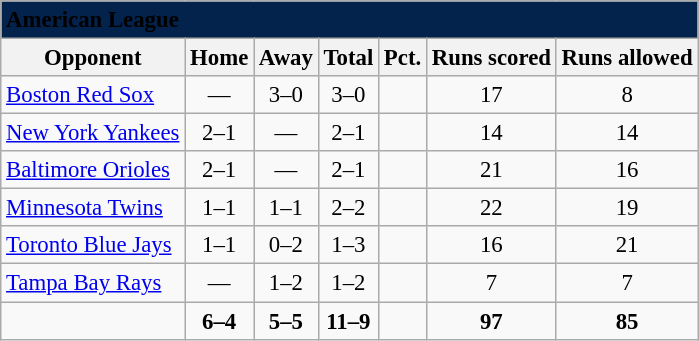<table class="wikitable" style="font-size: 95%; text-align: center">
<tr>
<td colspan="7" style="text-align:left; background:#03224c"><span> <strong>American League</strong> </span></td>
</tr>
<tr>
<th>Opponent</th>
<th>Home</th>
<th>Away</th>
<th>Total</th>
<th>Pct.</th>
<th>Runs scored</th>
<th>Runs allowed</th>
</tr>
<tr>
<td style="text-align:left"><a href='#'>Boston Red Sox</a></td>
<td>—</td>
<td>3–0</td>
<td>3–0</td>
<td></td>
<td>17</td>
<td>8</td>
</tr>
<tr>
<td style="text-align:left"><a href='#'>New York Yankees</a></td>
<td>2–1</td>
<td>—</td>
<td>2–1</td>
<td></td>
<td>14</td>
<td>14</td>
</tr>
<tr>
<td style="text-align:left"><a href='#'>Baltimore Orioles</a></td>
<td>2–1</td>
<td>—</td>
<td>2–1</td>
<td></td>
<td>21</td>
<td>16</td>
</tr>
<tr>
<td style="text-align:left"><a href='#'>Minnesota Twins</a></td>
<td>1–1</td>
<td>1–1</td>
<td>2–2</td>
<td></td>
<td>22</td>
<td>19</td>
</tr>
<tr>
<td style="text-align:left"><a href='#'>Toronto Blue Jays</a></td>
<td>1–1</td>
<td>0–2</td>
<td>1–3</td>
<td></td>
<td>16</td>
<td>21</td>
</tr>
<tr>
<td style="text-align:left"><a href='#'>Tampa Bay Rays</a></td>
<td>—</td>
<td>1–2</td>
<td>1–2</td>
<td></td>
<td>7</td>
<td>7</td>
</tr>
<tr style="font-weight:bold">
<td></td>
<td>6–4</td>
<td>5–5</td>
<td>11–9</td>
<td></td>
<td>97</td>
<td>85</td>
</tr>
</table>
